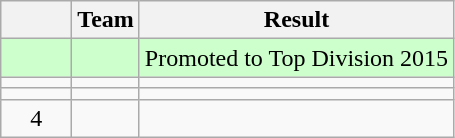<table class="wikitable" style="text-align:center;">
<tr>
<th width=40></th>
<th>Team</th>
<th>Result</th>
</tr>
<tr style="background:#ccffcc;">
<td></td>
<td style="text-align:left;"><strong></strong></td>
<td>Promoted to Top Division 2015</td>
</tr>
<tr>
<td></td>
<td style="text-align:left;"></td>
<td></td>
</tr>
<tr>
<td></td>
<td style="text-align:left;"></td>
<td></td>
</tr>
<tr>
<td>4</td>
<td style="text-align:left;"></td>
<td></td>
</tr>
</table>
